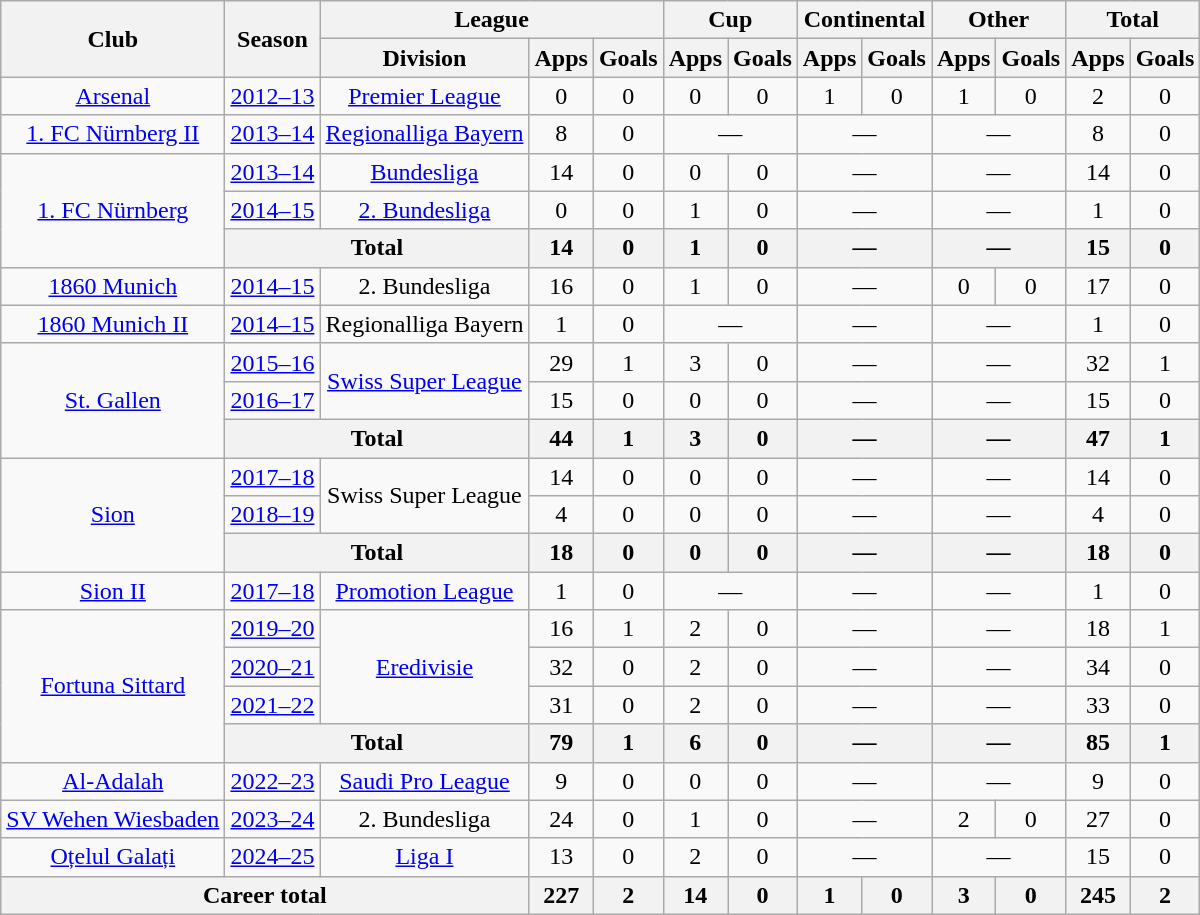<table class="wikitable" style="text-align:center">
<tr>
<th rowspan="2">Club</th>
<th rowspan="2">Season</th>
<th colspan="3">League</th>
<th colspan="2">Cup</th>
<th colspan="2">Continental</th>
<th colspan="2">Other</th>
<th colspan="2">Total</th>
</tr>
<tr>
<th>Division</th>
<th>Apps</th>
<th>Goals</th>
<th>Apps</th>
<th>Goals</th>
<th>Apps</th>
<th>Goals</th>
<th>Apps</th>
<th>Goals</th>
<th>Apps</th>
<th>Goals</th>
</tr>
<tr>
<td><a href='#'>Arsenal</a></td>
<td><a href='#'>2012–13</a></td>
<td><a href='#'>Premier League</a></td>
<td>0</td>
<td>0</td>
<td>0</td>
<td>0</td>
<td>1</td>
<td>0</td>
<td>1</td>
<td>0</td>
<td>2</td>
<td>0</td>
</tr>
<tr>
<td><a href='#'>1. FC Nürnberg II</a></td>
<td><a href='#'>2013–14</a></td>
<td><a href='#'>Regionalliga Bayern</a></td>
<td>8</td>
<td>0</td>
<td colspan="2">—</td>
<td colspan="2">—</td>
<td colspan="2">—</td>
<td>8</td>
<td>0</td>
</tr>
<tr>
<td rowspan="3"><a href='#'>1. FC Nürnberg</a></td>
<td><a href='#'>2013–14</a></td>
<td><a href='#'>Bundesliga</a></td>
<td>14</td>
<td>0</td>
<td>0</td>
<td>0</td>
<td colspan="2">—</td>
<td colspan="2">—</td>
<td>14</td>
<td>0</td>
</tr>
<tr>
<td><a href='#'>2014–15</a></td>
<td><a href='#'>2. Bundesliga</a></td>
<td>0</td>
<td>0</td>
<td>1</td>
<td>0</td>
<td colspan="2">—</td>
<td colspan="2">—</td>
<td>1</td>
<td>0</td>
</tr>
<tr>
<th colspan="2">Total</th>
<th>14</th>
<th>0</th>
<th>1</th>
<th>0</th>
<th colspan="2">—</th>
<th colspan="2">—</th>
<th>15</th>
<th>0</th>
</tr>
<tr>
<td><a href='#'>1860 Munich</a></td>
<td><a href='#'>2014–15</a></td>
<td>2. Bundesliga</td>
<td>16</td>
<td>0</td>
<td>1</td>
<td>0</td>
<td colspan="2">—</td>
<td>0</td>
<td>0</td>
<td>17</td>
<td>0</td>
</tr>
<tr>
<td><a href='#'>1860 Munich II</a></td>
<td><a href='#'>2014–15</a></td>
<td>Regionalliga Bayern</td>
<td>1</td>
<td>0</td>
<td colspan="2">—</td>
<td colspan="2">—</td>
<td colspan="2">—</td>
<td>1</td>
<td>0</td>
</tr>
<tr>
<td rowspan="3"><a href='#'>St. Gallen</a></td>
<td><a href='#'>2015–16</a></td>
<td rowspan="2"><a href='#'>Swiss Super League</a></td>
<td>29</td>
<td>1</td>
<td>3</td>
<td>0</td>
<td colspan="2">—</td>
<td colspan="2">—</td>
<td>32</td>
<td>1</td>
</tr>
<tr>
<td><a href='#'>2016–17</a></td>
<td>15</td>
<td>0</td>
<td>0</td>
<td>0</td>
<td colspan="2">—</td>
<td colspan="2">—</td>
<td>15</td>
<td>0</td>
</tr>
<tr>
<th colspan="2">Total</th>
<th>44</th>
<th>1</th>
<th>3</th>
<th>0</th>
<th colspan="2">—</th>
<th colspan="2">—</th>
<th>47</th>
<th>1</th>
</tr>
<tr>
<td rowspan="3"><a href='#'>Sion</a></td>
<td><a href='#'>2017–18</a></td>
<td rowspan="2">Swiss Super League</td>
<td>14</td>
<td>0</td>
<td>0</td>
<td>0</td>
<td colspan="2">—</td>
<td colspan="2">—</td>
<td>14</td>
<td>0</td>
</tr>
<tr>
<td><a href='#'>2018–19</a></td>
<td>4</td>
<td>0</td>
<td>0</td>
<td>0</td>
<td colspan="2">—</td>
<td colspan="2">—</td>
<td>4</td>
<td>0</td>
</tr>
<tr>
<th colspan="2">Total</th>
<th>18</th>
<th>0</th>
<th>0</th>
<th>0</th>
<th colspan="2">—</th>
<th colspan="2">—</th>
<th>18</th>
<th>0</th>
</tr>
<tr>
<td><a href='#'>Sion II</a></td>
<td><a href='#'>2017–18</a></td>
<td><a href='#'>Promotion League</a></td>
<td>1</td>
<td>0</td>
<td colspan="2">—</td>
<td colspan="2">—</td>
<td colspan="2">—</td>
<td>1</td>
<td>0</td>
</tr>
<tr>
<td rowspan="4"><a href='#'>Fortuna Sittard</a></td>
<td><a href='#'>2019–20</a></td>
<td rowspan="3"><a href='#'>Eredivisie</a></td>
<td>16</td>
<td>1</td>
<td>2</td>
<td>0</td>
<td colspan="2">—</td>
<td colspan="2">—</td>
<td>18</td>
<td>1</td>
</tr>
<tr>
<td><a href='#'>2020–21</a></td>
<td>32</td>
<td>0</td>
<td>2</td>
<td>0</td>
<td colspan="2">—</td>
<td colspan="2">—</td>
<td>34</td>
<td>0</td>
</tr>
<tr>
<td><a href='#'>2021–22</a></td>
<td>31</td>
<td>0</td>
<td>2</td>
<td>0</td>
<td colspan="2">—</td>
<td colspan="2">—</td>
<td>33</td>
<td>0</td>
</tr>
<tr>
<th colspan="2">Total</th>
<th>79</th>
<th>1</th>
<th>6</th>
<th>0</th>
<th colspan="2">—</th>
<th colspan="2">—</th>
<th>85</th>
<th>1</th>
</tr>
<tr>
<td><a href='#'>Al-Adalah</a></td>
<td><a href='#'>2022–23</a></td>
<td><a href='#'>Saudi Pro League</a></td>
<td>9</td>
<td>0</td>
<td>0</td>
<td>0</td>
<td colspan="2">—</td>
<td colspan="2">—</td>
<td>9</td>
<td>0</td>
</tr>
<tr>
<td><a href='#'>SV Wehen Wiesbaden</a></td>
<td><a href='#'>2023–24</a></td>
<td>2. Bundesliga</td>
<td>24</td>
<td>0</td>
<td>1</td>
<td>0</td>
<td colspan="2">—</td>
<td>2</td>
<td>0</td>
<td>27</td>
<td>0</td>
</tr>
<tr>
<td><a href='#'>Oțelul Galați</a></td>
<td><a href='#'>2024–25</a></td>
<td><a href='#'>Liga I</a></td>
<td>13</td>
<td>0</td>
<td>2</td>
<td>0</td>
<td colspan="2">—</td>
<td colspan="2">—</td>
<td>15</td>
<td>0</td>
</tr>
<tr>
<th colspan="3">Career total</th>
<th>227</th>
<th>2</th>
<th>14</th>
<th>0</th>
<th>1</th>
<th>0</th>
<th>3</th>
<th>0</th>
<th>245</th>
<th>2</th>
</tr>
</table>
